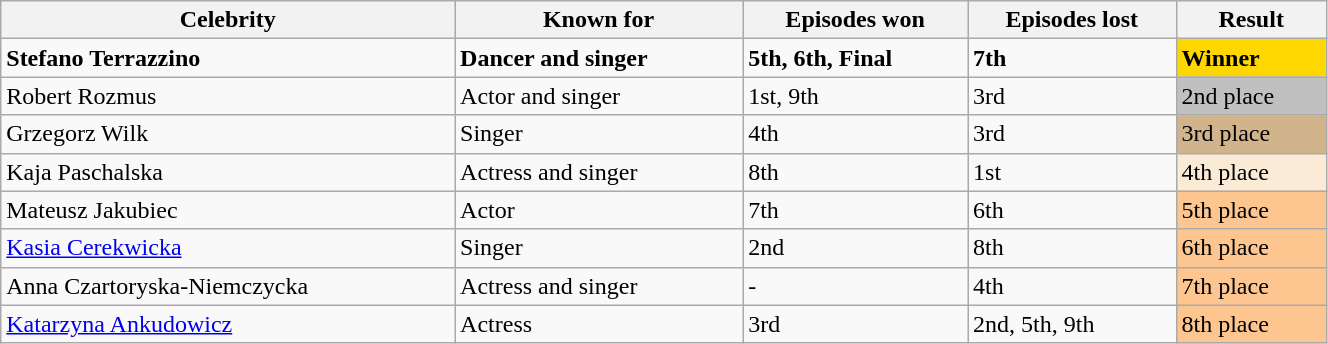<table class="wikitable" style="font-size:100%; width:70%;">
<tr>
<th>Celebrity</th>
<th>Known for</th>
<th>Episodes won</th>
<th>Episodes lost</th>
<th>Result</th>
</tr>
<tr>
<td><strong>Stefano Terrazzino</strong></td>
<td><strong>Dancer and singer</strong></td>
<td><strong>5th, 6th, Final</strong></td>
<td><strong>7th</strong></td>
<td bgcolor=gold><strong>Winner</strong></td>
</tr>
<tr>
<td>Robert Rozmus</td>
<td>Actor and singer</td>
<td>1st, 9th</td>
<td>3rd</td>
<td bgcolor=silver>2nd place</td>
</tr>
<tr>
<td>Grzegorz Wilk</td>
<td>Singer</td>
<td>4th</td>
<td>3rd</td>
<td bgcolor=tan>3rd place</td>
</tr>
<tr>
<td>Kaja Paschalska</td>
<td>Actress and singer</td>
<td>8th</td>
<td>1st</td>
<td bgcolor=antiquewhite>4th place</td>
</tr>
<tr>
<td>Mateusz Jakubiec</td>
<td>Actor</td>
<td>7th</td>
<td>6th</td>
<td style="background:#fdc58f;">5th place</td>
</tr>
<tr>
<td><a href='#'>Kasia Cerekwicka</a></td>
<td>Singer</td>
<td>2nd</td>
<td>8th</td>
<td style="background:#fdc58f;">6th place</td>
</tr>
<tr>
<td>Anna Czartoryska-Niemczycka</td>
<td>Actress and singer</td>
<td>-</td>
<td>4th</td>
<td style="background:#fdc58f;">7th place</td>
</tr>
<tr>
<td><a href='#'>Katarzyna Ankudowicz</a></td>
<td>Actress</td>
<td>3rd</td>
<td>2nd, 5th, 9th</td>
<td style="background:#fdc58f;">8th place</td>
</tr>
</table>
